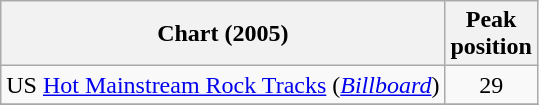<table class="wikitable sortable">
<tr>
<th>Chart (2005)</th>
<th>Peak<br>position</th>
</tr>
<tr>
<td>US <a href='#'>Hot Mainstream Rock Tracks</a> (<em><a href='#'>Billboard</a></em>)</td>
<td align=center>29</td>
</tr>
<tr>
</tr>
</table>
